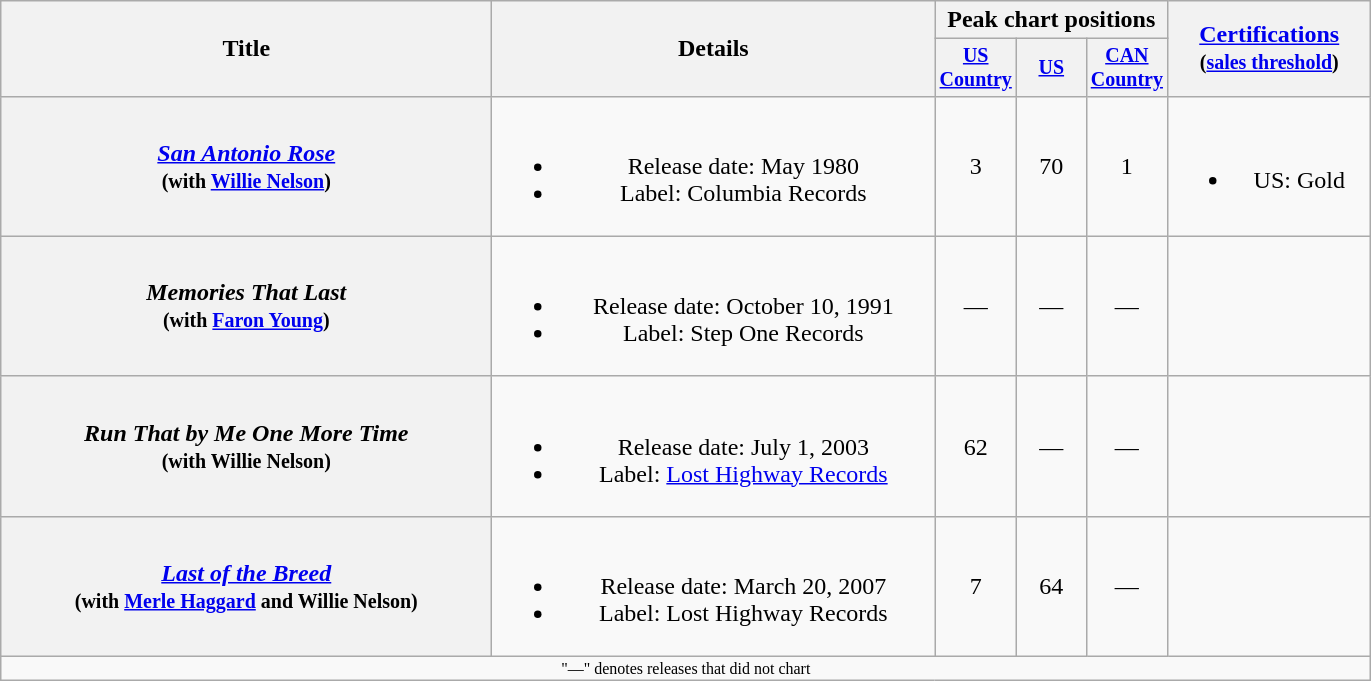<table class="wikitable plainrowheaders" style="text-align:center;">
<tr>
<th rowspan="2" style="width:20em;">Title</th>
<th rowspan="2" style="width:18em;">Details</th>
<th colspan="3">Peak chart positions</th>
<th rowspan="2" style="width:8em;"><a href='#'>Certifications</a><br><small>(<a href='#'>sales threshold</a>)</small></th>
</tr>
<tr style="font-size:smaller;">
<th width="40"><a href='#'>US Country</a></th>
<th width="40"><a href='#'>US</a></th>
<th width="40"><a href='#'>CAN Country</a></th>
</tr>
<tr>
<th scope="row"><em><a href='#'>San Antonio Rose</a></em><br><small>(with <a href='#'>Willie Nelson</a>)</small></th>
<td><br><ul><li>Release date: May 1980</li><li>Label: Columbia Records</li></ul></td>
<td>3</td>
<td>70</td>
<td>1</td>
<td><br><ul><li>US: Gold</li></ul></td>
</tr>
<tr>
<th scope="row"><em>Memories That Last</em><br><small>(with <a href='#'>Faron Young</a>)</small></th>
<td><br><ul><li>Release date: October 10, 1991</li><li>Label: Step One Records</li></ul></td>
<td>—</td>
<td>—</td>
<td>—</td>
<td></td>
</tr>
<tr>
<th scope="row"><em>Run That by Me One More Time</em><br><small>(with Willie Nelson)</small></th>
<td><br><ul><li>Release date: July 1, 2003</li><li>Label: <a href='#'>Lost Highway Records</a></li></ul></td>
<td>62</td>
<td>—</td>
<td>—</td>
<td></td>
</tr>
<tr>
<th scope="row"><em><a href='#'>Last of the Breed</a></em><br><small>(with <a href='#'>Merle Haggard</a> and Willie Nelson)</small></th>
<td><br><ul><li>Release date: March 20, 2007</li><li>Label: Lost Highway Records</li></ul></td>
<td>7</td>
<td>64</td>
<td>—</td>
<td></td>
</tr>
<tr>
<td colspan="6" style="font-size: 8pt">"—" denotes releases that did not chart</td>
</tr>
</table>
